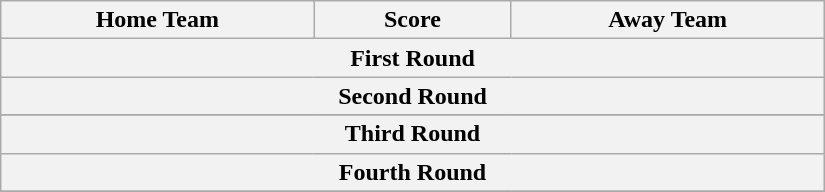<table class="wikitable" style="text-align: center; width:550px">
<tr>
<th scope="col" width="195px">Home Team</th>
<th scope="col" width="120px">Score</th>
<th scope="col" width="195px">Away Team</th>
</tr>
<tr>
<th colspan="3">First Round<br></th>
</tr>
<tr>
<th colspan="3">Second Round</th>
</tr>
<tr>
</tr>
<tr>
<th colspan="3">Third Round<br>
</th>
</tr>
<tr>
<th colspan="3">Fourth Round<br></th>
</tr>
<tr>
</tr>
</table>
